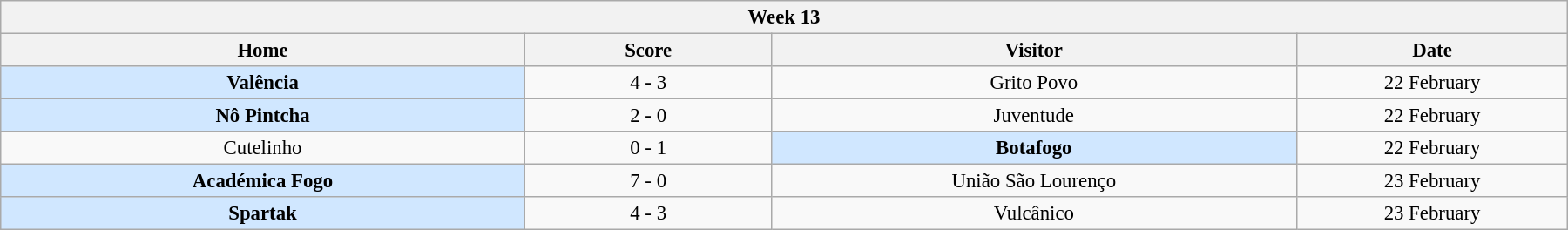<table class="wikitable" style="margin:1em auto; font-size:95%; text-align: center; width: 95%;">
<tr>
<th colspan="12"  style="with:100%; text-align:center;">Week 13</th>
</tr>
<tr>
<th style="width:200px;">Home</th>
<th width="90">Score</th>
<th style="width:200px;">Visitor</th>
<th style="width:100px;">Date</th>
</tr>
<tr align=center>
<td style="background:#d0e7ff;"><strong>Valência</strong></td>
<td>4 - 3</td>
<td>Grito Povo</td>
<td>22 February</td>
</tr>
<tr align=center>
<td style="background:#d0e7ff;"><strong>Nô Pintcha</strong></td>
<td>2 - 0</td>
<td>Juventude</td>
<td>22 February</td>
</tr>
<tr align=center>
<td>Cutelinho</td>
<td>0 - 1</td>
<td style="background:#d0e7ff;"><strong>Botafogo</strong></td>
<td>22 February</td>
</tr>
<tr align=center>
<td style="background:#d0e7ff;"><strong>Académica Fogo</strong></td>
<td>7 - 0</td>
<td>União São Lourenço</td>
<td>23 February</td>
</tr>
<tr align=center>
<td style="background:#d0e7ff;"><strong>Spartak</strong></td>
<td>4 - 3</td>
<td>Vulcânico</td>
<td>23 February</td>
</tr>
</table>
